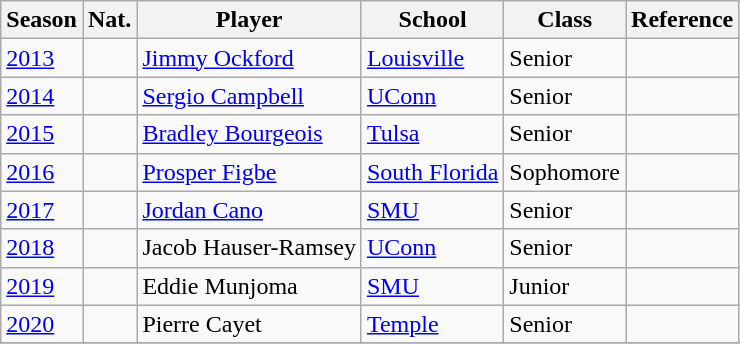<table class="wikitable sortable">
<tr>
<th>Season</th>
<th>Nat.</th>
<th>Player</th>
<th>School</th>
<th>Class</th>
<th class="unsortable">Reference</th>
</tr>
<tr>
<td><a href='#'>2013</a></td>
<td></td>
<td><a href='#'>Jimmy Ockford</a></td>
<td><a href='#'>Louisville</a></td>
<td>Senior</td>
<td></td>
</tr>
<tr>
<td><a href='#'>2014</a></td>
<td></td>
<td><a href='#'>Sergio Campbell</a></td>
<td><a href='#'>UConn</a></td>
<td>Senior</td>
<td></td>
</tr>
<tr>
<td><a href='#'>2015</a></td>
<td></td>
<td><a href='#'>Bradley Bourgeois</a></td>
<td><a href='#'>Tulsa</a></td>
<td>Senior</td>
<td></td>
</tr>
<tr>
<td><a href='#'>2016</a></td>
<td></td>
<td><a href='#'>Prosper Figbe</a></td>
<td><a href='#'>South Florida</a></td>
<td>Sophomore</td>
<td></td>
</tr>
<tr>
<td><a href='#'>2017</a></td>
<td></td>
<td><a href='#'>Jordan Cano</a></td>
<td><a href='#'>SMU</a></td>
<td>Senior</td>
<td></td>
</tr>
<tr>
<td><a href='#'>2018</a></td>
<td></td>
<td>Jacob Hauser-Ramsey</td>
<td><a href='#'>UConn</a></td>
<td>Senior</td>
<td></td>
</tr>
<tr>
<td><a href='#'>2019</a></td>
<td></td>
<td>Eddie Munjoma</td>
<td><a href='#'>SMU</a></td>
<td>Junior</td>
<td></td>
</tr>
<tr>
<td><a href='#'>2020</a></td>
<td></td>
<td>Pierre Cayet</td>
<td><a href='#'>Temple</a></td>
<td>Senior</td>
<td></td>
</tr>
<tr>
</tr>
</table>
